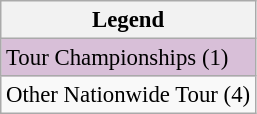<table class="wikitable" style="font-size:95%;">
<tr>
<th>Legend</th>
</tr>
<tr style="background:thistle;">
<td>Tour Championships (1)</td>
</tr>
<tr>
<td>Other Nationwide Tour (4)</td>
</tr>
</table>
